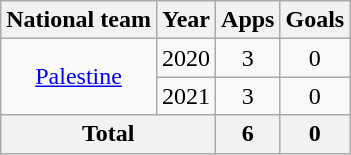<table class="wikitable" style="text-align:center">
<tr>
<th>National team</th>
<th>Year</th>
<th>Apps</th>
<th>Goals</th>
</tr>
<tr>
<td rowspan="2"><a href='#'>Palestine</a></td>
<td>2020</td>
<td>3</td>
<td>0</td>
</tr>
<tr>
<td>2021</td>
<td>3</td>
<td>0</td>
</tr>
<tr>
<th colspan=2>Total</th>
<th>6</th>
<th>0</th>
</tr>
</table>
